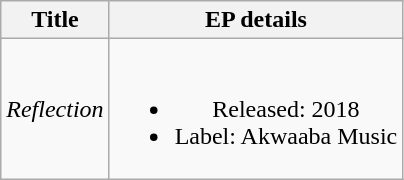<table class="wikitable mw-collapsible plainrowheaders" style="text-align:center;">
<tr>
<th>Title</th>
<th scope="col" style="padding:0 8px;">EP details</th>
</tr>
<tr>
<td><em>Reflection</em></td>
<td><br><ul><li>Released: 2018</li><li>Label: Akwaaba Music</li></ul></td>
</tr>
</table>
